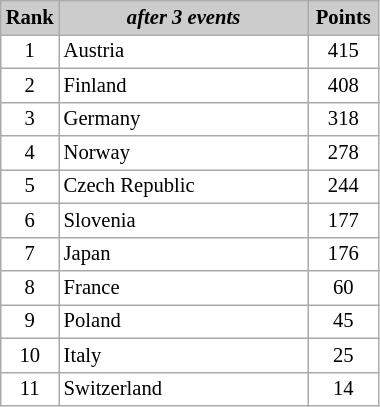<table class="wikitable plainrowheaders" style="background:#fff; font-size:86%; line-height:16px; border:gray solid 1px; border-collapse:collapse;">
<tr style="background:#ccc; text-align:center;">
<th scope="col" style="background:#ccc;" width=10px;">Rank</th>
<th scope="col" style="background:#ccc;" width=160px;"><em>after 3 events</em></th>
<th scope="col" style="background:#ccc;" width=40px;">Points</th>
</tr>
<tr align=center>
<td>1</td>
<td align=left><span>Austria</span></td>
<td><span>415</span></td>
</tr>
<tr align=center>
<td>2</td>
<td align=left><span>Finland</span></td>
<td><span>408</span></td>
</tr>
<tr align=center>
<td>3</td>
<td align=left><span>Germany</span></td>
<td><span>318</span></td>
</tr>
<tr align=center>
<td>4</td>
<td align=left><span>Norway</span></td>
<td><span>278</span></td>
</tr>
<tr align=center>
<td>5</td>
<td align=left><span>Czech Republic</span></td>
<td><span>244</span></td>
</tr>
<tr align=center>
<td>6</td>
<td align=left><span>Slovenia</span></td>
<td><span>177</span></td>
</tr>
<tr align=center>
<td>7</td>
<td align=left><span>Japan</span></td>
<td><span>176</span></td>
</tr>
<tr align=center>
<td>8</td>
<td align=left><span>France</span></td>
<td><span>60</span></td>
</tr>
<tr align=center>
<td>9</td>
<td align=left><span>Poland</span></td>
<td><span>45</span></td>
</tr>
<tr align=center>
<td>10</td>
<td align=left><span>Italy</span></td>
<td><span>25</span></td>
</tr>
<tr align=center>
<td>11</td>
<td align=left><span>Switzerland</span></td>
<td><span>14</span></td>
</tr>
</table>
